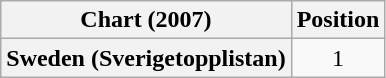<table class="wikitable plainrowheaders" style="text-align:center">
<tr>
<th scope="col">Chart (2007)</th>
<th scope="col">Position</th>
</tr>
<tr>
<th scope="row">Sweden (Sverigetopplistan)</th>
<td>1</td>
</tr>
</table>
